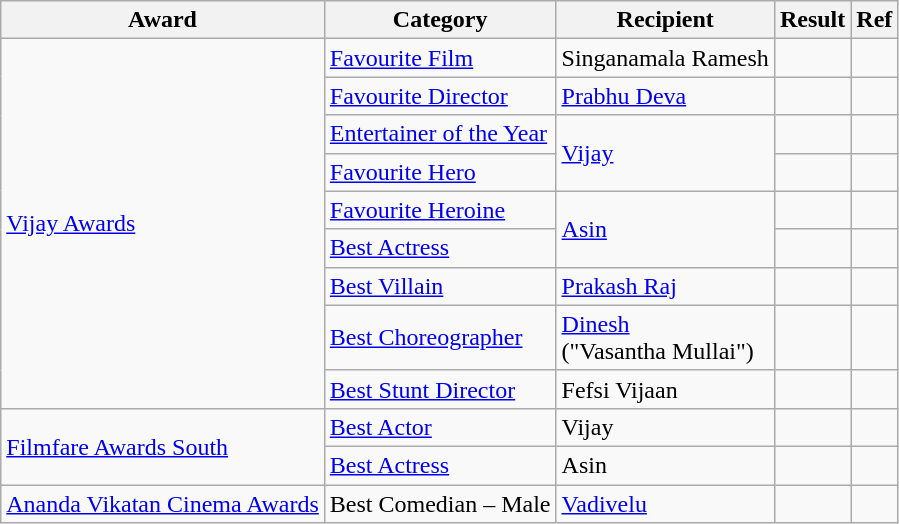<table class="wikitable">
<tr>
<th>Award</th>
<th>Category</th>
<th>Recipient</th>
<th>Result</th>
<th>Ref</th>
</tr>
<tr>
<td rowspan="9"><a href='#'>Vijay Awards</a></td>
<td><a href='#'>Favourite Film</a></td>
<td>Singanamala Ramesh</td>
<td></td>
<td></td>
</tr>
<tr>
<td><a href='#'>Favourite Director</a></td>
<td><a href='#'>Prabhu Deva</a></td>
<td></td>
<td></td>
</tr>
<tr>
<td><a href='#'>Entertainer of the Year</a></td>
<td rowspan="2"><a href='#'>Vijay</a></td>
<td></td>
<td></td>
</tr>
<tr>
<td><a href='#'>Favourite Hero</a></td>
<td></td>
<td></td>
</tr>
<tr>
<td><a href='#'>Favourite Heroine</a></td>
<td rowspan="2"><a href='#'>Asin</a></td>
<td></td>
<td></td>
</tr>
<tr>
<td><a href='#'>Best Actress</a></td>
<td></td>
<td></td>
</tr>
<tr>
<td><a href='#'>Best Villain</a></td>
<td><a href='#'>Prakash Raj</a></td>
<td></td>
<td></td>
</tr>
<tr>
<td><a href='#'>Best Choreographer</a></td>
<td><a href='#'>Dinesh</a><br>("Vasantha Mullai")</td>
<td></td>
<td></td>
</tr>
<tr>
<td><a href='#'>Best Stunt Director</a></td>
<td>Fefsi Vijaan</td>
<td></td>
<td></td>
</tr>
<tr>
<td rowspan="2"><a href='#'>Filmfare Awards South</a></td>
<td><a href='#'>Best Actor</a></td>
<td>Vijay</td>
<td></td>
<td></td>
</tr>
<tr>
<td><a href='#'>Best Actress</a></td>
<td>Asin</td>
<td></td>
<td></td>
</tr>
<tr>
<td rowspan="1"><a href='#'>Ananda Vikatan Cinema Awards</a></td>
<td>Best Comedian – Male</td>
<td><a href='#'>Vadivelu</a></td>
<td></td>
<td></td>
</tr>
</table>
